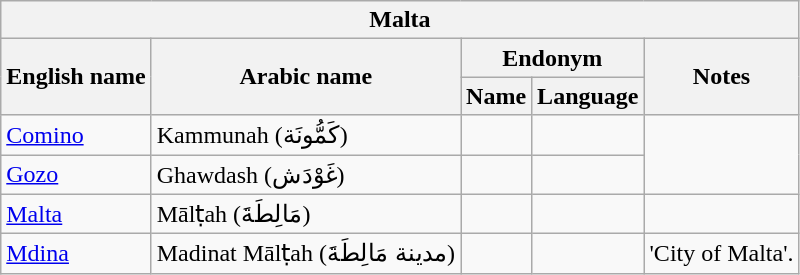<table class="wikitable sortable">
<tr>
<th colspan="5">Malta</th>
</tr>
<tr>
<th rowspan="2">English name</th>
<th rowspan="2">Arabic name</th>
<th colspan="2">Endonym</th>
<th rowspan="2">Notes</th>
</tr>
<tr>
<th>Name</th>
<th>Language</th>
</tr>
<tr>
<td><a href='#'>Comino</a></td>
<td>Kammunah (كَمُّونَة)</td>
<td></td>
<td></td>
</tr>
<tr>
<td><a href='#'>Gozo</a></td>
<td>Ghawdash (غَوْدَش)</td>
<td></td>
<td></td>
</tr>
<tr>
<td><a href='#'>Malta</a></td>
<td>Mālṭah (مَالِطَةَ)</td>
<td></td>
<td></td>
<td></td>
</tr>
<tr>
<td><a href='#'>Mdina</a></td>
<td>Madinat Mālṭah (مدينة مَالِطَةَ)</td>
<td></td>
<td></td>
<td>'City of Malta'.</td>
</tr>
</table>
